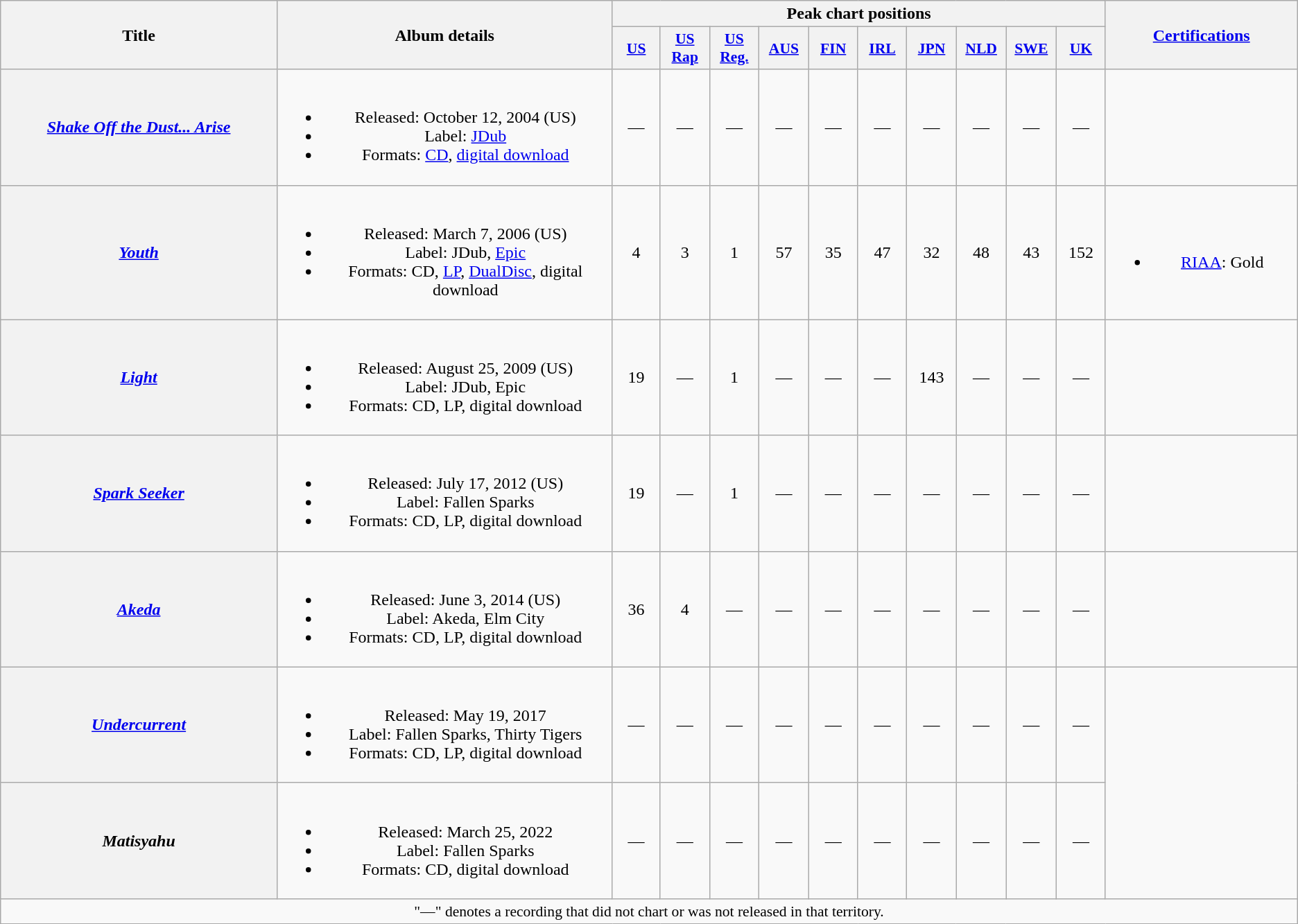<table class="wikitable plainrowheaders" style="text-align:center;">
<tr>
<th scope="col" rowspan="2" style="width:18em;">Title</th>
<th scope="col" rowspan="2" style="width:22em;">Album details</th>
<th scope="col" colspan="10">Peak chart positions</th>
<th scope="col" rowspan="2" style="width:12em;"><a href='#'>Certifications</a></th>
</tr>
<tr>
<th scope="col" style="width:3em;font-size:90%;"><a href='#'>US</a><br></th>
<th scope="col" style="width:3em;font-size:90%;"><a href='#'>US<br>Rap</a><br></th>
<th scope="col" style="width:3em;font-size:90%;"><a href='#'>US<br>Reg.</a><br></th>
<th scope="col" style="width:3em;font-size:90%;"><a href='#'>AUS</a><br></th>
<th scope="col" style="width:3em;font-size:90%;"><a href='#'>FIN</a><br></th>
<th scope="col" style="width:3em;font-size:90%;"><a href='#'>IRL</a><br></th>
<th scope="col" style="width:3em;font-size:90%;"><a href='#'>JPN</a><br></th>
<th scope="col" style="width:3em;font-size:90%;"><a href='#'>NLD</a><br></th>
<th scope="col" style="width:3em;font-size:90%;"><a href='#'>SWE</a><br></th>
<th scope="col" style="width:3em;font-size:90%;"><a href='#'>UK</a><br></th>
</tr>
<tr>
<th scope="row"><em><a href='#'>Shake Off the Dust... Arise</a></em></th>
<td><br><ul><li>Released: October 12, 2004 <span>(US)</span></li><li>Label: <a href='#'>JDub</a></li><li>Formats: <a href='#'>CD</a>, <a href='#'>digital download</a></li></ul></td>
<td>—</td>
<td>—</td>
<td>—</td>
<td>—</td>
<td>—</td>
<td>—</td>
<td>—</td>
<td>—</td>
<td>—</td>
<td>—</td>
<td></td>
</tr>
<tr>
<th scope="row"><em><a href='#'>Youth</a></em></th>
<td><br><ul><li>Released: March 7, 2006 <span>(US)</span></li><li>Label: JDub, <a href='#'>Epic</a></li><li>Formats: CD, <a href='#'>LP</a>, <a href='#'>DualDisc</a>, digital download</li></ul></td>
<td>4</td>
<td>3</td>
<td>1</td>
<td>57</td>
<td>35</td>
<td>47</td>
<td>32</td>
<td>48</td>
<td>43</td>
<td>152</td>
<td><br><ul><li><a href='#'>RIAA</a>: Gold</li></ul></td>
</tr>
<tr>
<th scope="row"><em><a href='#'>Light</a></em></th>
<td><br><ul><li>Released: August 25, 2009 <span>(US)</span></li><li>Label: JDub, Epic</li><li>Formats: CD, LP, digital download</li></ul></td>
<td>19</td>
<td>—</td>
<td>1</td>
<td>—</td>
<td>—</td>
<td>—</td>
<td>143</td>
<td>—</td>
<td>—</td>
<td>—</td>
<td></td>
</tr>
<tr>
<th scope="row"><em><a href='#'>Spark Seeker</a></em></th>
<td><br><ul><li>Released: July 17, 2012 <span>(US)</span></li><li>Label: Fallen Sparks</li><li>Formats: CD, LP, digital download</li></ul></td>
<td>19</td>
<td>—</td>
<td>1</td>
<td>—</td>
<td>—</td>
<td>—</td>
<td>—</td>
<td>—</td>
<td>—</td>
<td>—</td>
<td></td>
</tr>
<tr>
<th scope="row"><em><a href='#'>Akeda</a></em></th>
<td><br><ul><li>Released: June 3, 2014 <span>(US)</span></li><li>Label: Akeda, Elm City</li><li>Formats: CD, LP, digital download</li></ul></td>
<td>36</td>
<td>4</td>
<td>—</td>
<td>—</td>
<td>—</td>
<td>—</td>
<td>—</td>
<td>—</td>
<td>—</td>
<td>—</td>
<td></td>
</tr>
<tr>
<th scope="row"><em><a href='#'>Undercurrent</a></em></th>
<td><br><ul><li>Released: May 19, 2017</li><li>Label: Fallen Sparks, Thirty Tigers</li><li>Formats: CD, LP, digital download</li></ul></td>
<td>—</td>
<td>—</td>
<td>—</td>
<td>—</td>
<td>—</td>
<td>—</td>
<td>—</td>
<td>—</td>
<td>—</td>
<td>—</td>
</tr>
<tr>
<th scope="row"><em>Matisyahu</em></th>
<td><br><ul><li>Released: March 25, 2022</li><li>Label: Fallen Sparks</li><li>Formats: CD, digital download</li></ul></td>
<td>—</td>
<td>—</td>
<td>—</td>
<td>—</td>
<td>—</td>
<td>—</td>
<td>—</td>
<td>—</td>
<td>—</td>
<td>—</td>
</tr>
<tr>
<td colspan="15" style="font-size:90%">"—" denotes a recording that did not chart or was not released in that territory.</td>
</tr>
</table>
